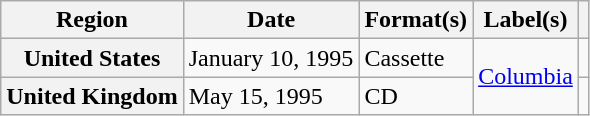<table class="wikitable plainrowheaders">
<tr>
<th scope="col">Region</th>
<th scope="col">Date</th>
<th scope="col">Format(s)</th>
<th scope="col">Label(s)</th>
<th scope="col"></th>
</tr>
<tr>
<th scope="row">United States</th>
<td>January 10, 1995</td>
<td>Cassette</td>
<td rowspan="2"><a href='#'>Columbia</a></td>
<td></td>
</tr>
<tr>
<th scope="row">United Kingdom</th>
<td>May 15, 1995</td>
<td>CD</td>
<td></td>
</tr>
</table>
